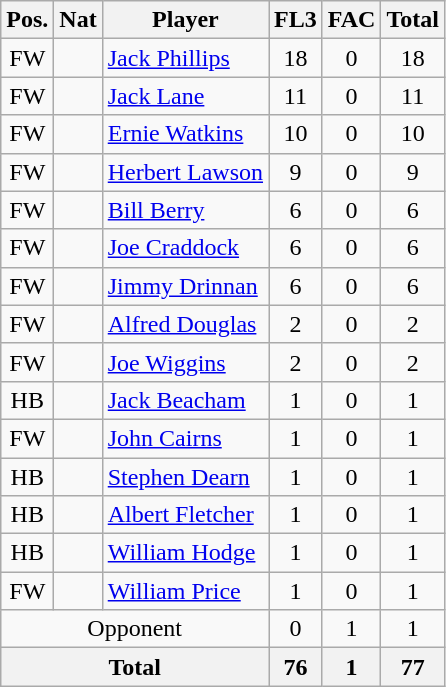<table class="wikitable"  style="text-align:center; border:1px #aaa solid;">
<tr>
<th>Pos.</th>
<th>Nat</th>
<th>Player</th>
<th>FL3</th>
<th>FAC</th>
<th>Total</th>
</tr>
<tr>
<td>FW</td>
<td></td>
<td style="text-align:left;"><a href='#'>Jack Phillips</a></td>
<td>18</td>
<td>0</td>
<td>18</td>
</tr>
<tr>
<td>FW</td>
<td></td>
<td style="text-align:left;"><a href='#'>Jack Lane</a></td>
<td>11</td>
<td>0</td>
<td>11</td>
</tr>
<tr>
<td>FW</td>
<td></td>
<td style="text-align:left;"><a href='#'>Ernie Watkins</a></td>
<td>10</td>
<td>0</td>
<td>10</td>
</tr>
<tr>
<td>FW</td>
<td></td>
<td><a href='#'>Herbert Lawson</a></td>
<td>9</td>
<td>0</td>
<td>9</td>
</tr>
<tr>
<td>FW</td>
<td></td>
<td style="text-align:left;"><a href='#'>Bill Berry</a></td>
<td>6</td>
<td>0</td>
<td>6</td>
</tr>
<tr>
<td>FW</td>
<td></td>
<td style="text-align:left;"><a href='#'>Joe Craddock</a></td>
<td>6</td>
<td>0</td>
<td>6</td>
</tr>
<tr>
<td>FW</td>
<td></td>
<td style="text-align:left;"><a href='#'>Jimmy Drinnan</a></td>
<td>6</td>
<td>0</td>
<td>6</td>
</tr>
<tr>
<td>FW</td>
<td></td>
<td style="text-align:left;"><a href='#'>Alfred Douglas</a></td>
<td>2</td>
<td>0</td>
<td>2</td>
</tr>
<tr>
<td>FW</td>
<td></td>
<td style="text-align:left;"><a href='#'>Joe Wiggins</a></td>
<td>2</td>
<td>0</td>
<td>2</td>
</tr>
<tr>
<td>HB</td>
<td></td>
<td style="text-align:left;"><a href='#'>Jack Beacham</a></td>
<td>1</td>
<td>0</td>
<td>1</td>
</tr>
<tr>
<td>FW</td>
<td></td>
<td style="text-align:left;"><a href='#'>John Cairns</a></td>
<td>1</td>
<td>0</td>
<td>1</td>
</tr>
<tr>
<td>HB</td>
<td></td>
<td style="text-align:left;"><a href='#'>Stephen Dearn</a></td>
<td>1</td>
<td>0</td>
<td>1</td>
</tr>
<tr>
<td>HB</td>
<td></td>
<td style="text-align:left;"><a href='#'>Albert Fletcher</a></td>
<td>1</td>
<td>0</td>
<td>1</td>
</tr>
<tr>
<td>HB</td>
<td></td>
<td style="text-align:left;"><a href='#'>William Hodge</a></td>
<td>1</td>
<td>0</td>
<td>1</td>
</tr>
<tr>
<td>FW</td>
<td></td>
<td style="text-align:left;"><a href='#'>William Price</a></td>
<td>1</td>
<td>0</td>
<td>1</td>
</tr>
<tr>
<td colspan="3">Opponent</td>
<td>0</td>
<td>1</td>
<td>1</td>
</tr>
<tr>
<th colspan="3">Total</th>
<th>76</th>
<th>1</th>
<th>77</th>
</tr>
</table>
